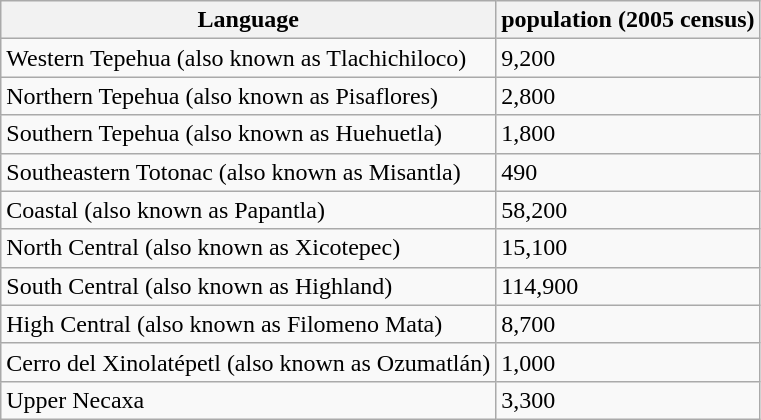<table class="wikitable">
<tr>
<th>Language</th>
<th>population (2005 census)</th>
</tr>
<tr>
<td>Western Tepehua (also known as Tlachichiloco)</td>
<td>9,200</td>
</tr>
<tr>
<td>Northern Tepehua (also known as Pisaflores)</td>
<td>2,800</td>
</tr>
<tr>
<td>Southern Tepehua (also known as Huehuetla)</td>
<td>1,800</td>
</tr>
<tr>
<td>Southeastern Totonac (also known as Misantla)</td>
<td>490</td>
</tr>
<tr>
<td>Coastal (also known as Papantla)</td>
<td>58,200</td>
</tr>
<tr>
<td>North Central (also known as Xicotepec)</td>
<td>15,100</td>
</tr>
<tr>
<td>South Central (also known as Highland)</td>
<td>114,900</td>
</tr>
<tr>
<td>High Central (also known as Filomeno Mata)</td>
<td>8,700</td>
</tr>
<tr>
<td>Cerro del Xinolatépetl (also known as Ozumatlán)</td>
<td>1,000</td>
</tr>
<tr>
<td>Upper Necaxa</td>
<td>3,300</td>
</tr>
</table>
